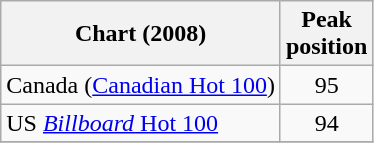<table class="wikitable">
<tr>
<th align="left">Chart (2008)</th>
<th align="left">Peak<br>position</th>
</tr>
<tr>
<td align="left">Canada (<a href='#'>Canadian Hot 100</a>)</td>
<td align="center">95</td>
</tr>
<tr>
<td align="left">US <a href='#'><em>Billboard</em> Hot 100</a></td>
<td align="center">94</td>
</tr>
<tr>
</tr>
</table>
